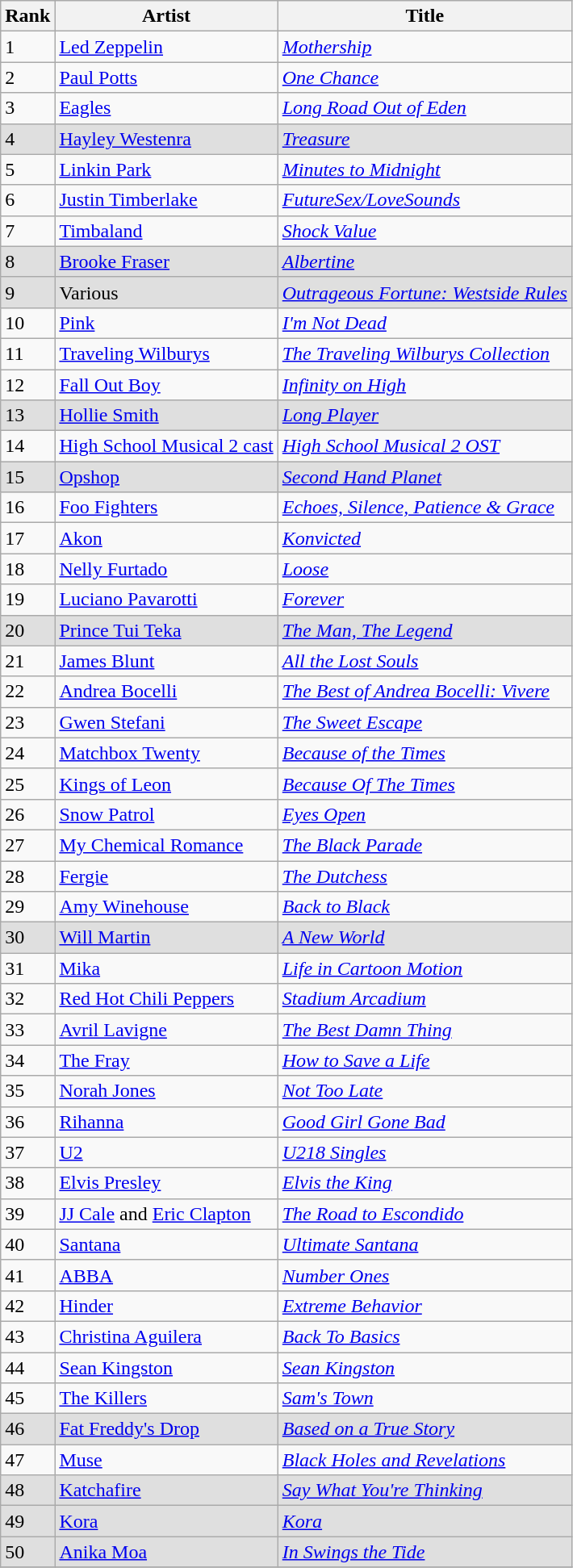<table class="wikitable sortable">
<tr>
<th>Rank</th>
<th>Artist</th>
<th>Title</th>
</tr>
<tr>
<td>1</td>
<td><a href='#'>Led Zeppelin</a></td>
<td><em><a href='#'>Mothership</a></em></td>
</tr>
<tr>
<td>2</td>
<td><a href='#'>Paul Potts</a></td>
<td><em><a href='#'>One Chance</a></em></td>
</tr>
<tr>
<td>3</td>
<td><a href='#'>Eagles</a></td>
<td><em><a href='#'>Long Road Out of Eden</a></em></td>
</tr>
<tr bgcolor="#DFDFDF">
<td>4</td>
<td><a href='#'>Hayley Westenra</a></td>
<td><em><a href='#'>Treasure</a></em></td>
</tr>
<tr>
<td>5</td>
<td><a href='#'>Linkin Park</a></td>
<td><em><a href='#'>Minutes to Midnight</a></em></td>
</tr>
<tr>
<td>6</td>
<td><a href='#'>Justin Timberlake</a></td>
<td><em><a href='#'>FutureSex/LoveSounds</a></em></td>
</tr>
<tr>
<td>7</td>
<td><a href='#'>Timbaland</a></td>
<td><em><a href='#'>Shock Value</a></em></td>
</tr>
<tr bgcolor="#DFDFDF">
<td>8</td>
<td><a href='#'>Brooke Fraser</a></td>
<td><em><a href='#'>Albertine</a></em></td>
</tr>
<tr bgcolor="#DFDFDF">
<td>9</td>
<td>Various</td>
<td><em><a href='#'>Outrageous Fortune: Westside Rules</a></em></td>
</tr>
<tr>
<td>10</td>
<td><a href='#'>Pink</a></td>
<td><em><a href='#'>I'm Not Dead</a></em></td>
</tr>
<tr>
<td>11</td>
<td><a href='#'>Traveling Wilburys</a></td>
<td><em><a href='#'>The Traveling Wilburys Collection</a></em></td>
</tr>
<tr>
<td>12</td>
<td><a href='#'>Fall Out Boy</a></td>
<td><em><a href='#'>Infinity on High</a></em></td>
</tr>
<tr bgcolor="#DFDFDF">
<td>13</td>
<td><a href='#'>Hollie Smith</a></td>
<td><em><a href='#'>Long Player</a></em></td>
</tr>
<tr>
<td>14</td>
<td><a href='#'>High School Musical 2 cast</a></td>
<td><em><a href='#'>High School Musical 2 OST</a></em></td>
</tr>
<tr bgcolor="#DFDFDF">
<td>15</td>
<td><a href='#'>Opshop</a></td>
<td><em><a href='#'>Second Hand Planet</a></em></td>
</tr>
<tr>
<td>16</td>
<td><a href='#'>Foo Fighters</a></td>
<td><em><a href='#'>Echoes, Silence, Patience & Grace</a></em></td>
</tr>
<tr>
<td>17</td>
<td><a href='#'>Akon</a></td>
<td><em><a href='#'>Konvicted</a></em></td>
</tr>
<tr>
<td>18</td>
<td><a href='#'>Nelly Furtado</a></td>
<td><em><a href='#'>Loose</a></em></td>
</tr>
<tr>
<td>19</td>
<td><a href='#'>Luciano Pavarotti</a></td>
<td><em><a href='#'>Forever</a></em></td>
</tr>
<tr bgcolor="#DFDFDF">
<td>20</td>
<td><a href='#'>Prince Tui Teka</a></td>
<td><em><a href='#'>The Man, The Legend</a></em></td>
</tr>
<tr>
<td>21</td>
<td><a href='#'>James Blunt</a></td>
<td><em><a href='#'>All the Lost Souls</a></em></td>
</tr>
<tr>
<td>22</td>
<td><a href='#'>Andrea Bocelli</a></td>
<td><em><a href='#'>The Best of Andrea Bocelli: Vivere</a></em></td>
</tr>
<tr>
<td>23</td>
<td><a href='#'>Gwen Stefani</a></td>
<td><em><a href='#'>The Sweet Escape</a></em></td>
</tr>
<tr>
<td>24</td>
<td><a href='#'>Matchbox Twenty</a></td>
<td><em><a href='#'>Because of the Times</a></em></td>
</tr>
<tr>
<td>25</td>
<td><a href='#'>Kings of Leon</a></td>
<td><em><a href='#'>Because Of The Times</a></em></td>
</tr>
<tr>
<td>26</td>
<td><a href='#'>Snow Patrol</a></td>
<td><em><a href='#'>Eyes Open</a></em></td>
</tr>
<tr>
<td>27</td>
<td><a href='#'>My Chemical Romance</a></td>
<td><em><a href='#'>The Black Parade</a></em></td>
</tr>
<tr>
<td>28</td>
<td><a href='#'>Fergie</a></td>
<td><em><a href='#'>The Dutchess</a></em></td>
</tr>
<tr>
<td>29</td>
<td><a href='#'>Amy Winehouse</a></td>
<td><em><a href='#'>Back to Black</a></em></td>
</tr>
<tr bgcolor="#DFDFDF">
<td>30</td>
<td><a href='#'>Will Martin</a></td>
<td><em><a href='#'>A New World</a></em></td>
</tr>
<tr>
<td>31</td>
<td><a href='#'>Mika</a></td>
<td><em><a href='#'>Life in Cartoon Motion</a></em></td>
</tr>
<tr>
<td>32</td>
<td><a href='#'>Red Hot Chili Peppers</a></td>
<td><em><a href='#'>Stadium Arcadium</a></em></td>
</tr>
<tr>
<td>33</td>
<td><a href='#'>Avril Lavigne</a></td>
<td><em><a href='#'>The Best Damn Thing</a></em></td>
</tr>
<tr>
<td>34</td>
<td><a href='#'>The Fray</a></td>
<td><em><a href='#'>How to Save a Life</a></em></td>
</tr>
<tr>
<td>35</td>
<td><a href='#'>Norah Jones</a></td>
<td><em><a href='#'>Not Too Late</a></em></td>
</tr>
<tr>
<td>36</td>
<td><a href='#'>Rihanna</a></td>
<td><em><a href='#'>Good Girl Gone Bad</a></em></td>
</tr>
<tr>
<td>37</td>
<td><a href='#'>U2</a></td>
<td><em><a href='#'>U218 Singles</a></em></td>
</tr>
<tr>
<td>38</td>
<td><a href='#'>Elvis Presley</a></td>
<td><em><a href='#'>Elvis the King</a></em></td>
</tr>
<tr>
<td>39</td>
<td><a href='#'>JJ Cale</a> and <a href='#'>Eric Clapton</a></td>
<td><em><a href='#'>The Road to Escondido</a></em></td>
</tr>
<tr>
<td>40</td>
<td><a href='#'>Santana</a></td>
<td><em><a href='#'>Ultimate Santana</a></em></td>
</tr>
<tr>
<td>41</td>
<td><a href='#'>ABBA</a></td>
<td><em><a href='#'>Number Ones</a></em></td>
</tr>
<tr>
<td>42</td>
<td><a href='#'>Hinder</a></td>
<td><em><a href='#'>Extreme Behavior</a></em></td>
</tr>
<tr>
<td>43</td>
<td><a href='#'>Christina Aguilera</a></td>
<td><em><a href='#'>Back To Basics</a></em></td>
</tr>
<tr>
<td>44</td>
<td><a href='#'>Sean Kingston</a></td>
<td><em><a href='#'>Sean Kingston</a></em></td>
</tr>
<tr>
<td>45</td>
<td><a href='#'>The Killers</a></td>
<td><em><a href='#'>Sam's Town</a></em></td>
</tr>
<tr bgcolor="#DFDFDF">
<td>46</td>
<td><a href='#'>Fat Freddy's Drop</a></td>
<td><em><a href='#'>Based on a True Story</a></em></td>
</tr>
<tr>
<td>47</td>
<td><a href='#'>Muse</a></td>
<td><em><a href='#'>Black Holes and Revelations</a></em></td>
</tr>
<tr bgcolor="#DFDFDF">
<td>48</td>
<td><a href='#'>Katchafire</a></td>
<td><em><a href='#'>Say What You're Thinking</a></em></td>
</tr>
<tr bgcolor="#DFDFDF">
<td>49</td>
<td><a href='#'>Kora</a></td>
<td><em><a href='#'>Kora</a></em></td>
</tr>
<tr bgcolor="#DFDFDF">
<td>50</td>
<td><a href='#'>Anika Moa</a></td>
<td><em><a href='#'>In Swings the Tide</a></em></td>
</tr>
<tr>
</tr>
</table>
